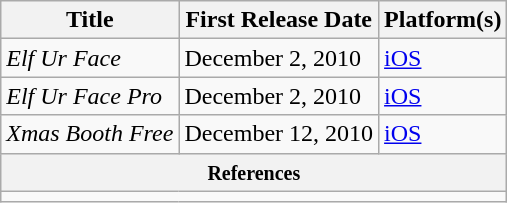<table class="wikitable sortable">
<tr>
<th>Title</th>
<th>First Release Date</th>
<th>Platform(s)</th>
</tr>
<tr>
<td><em>Elf Ur Face</em></td>
<td>December 2, 2010</td>
<td><a href='#'>iOS</a></td>
</tr>
<tr>
<td><em>Elf Ur Face Pro</em></td>
<td>December 2, 2010</td>
<td><a href='#'>iOS</a></td>
</tr>
<tr>
<td><em>Xmas Booth Free</em></td>
<td>December 12, 2010</td>
<td><a href='#'>iOS</a></td>
</tr>
<tr>
<th colspan=5><small>References</small></th>
</tr>
<tr>
<td colspan=5></td>
</tr>
</table>
